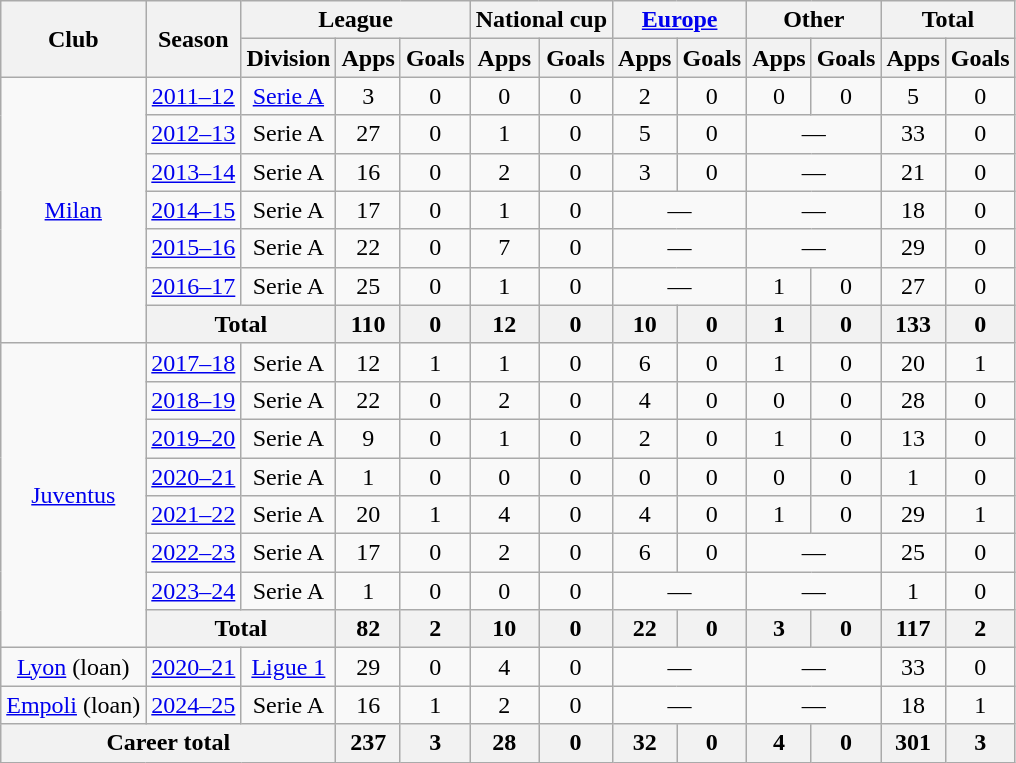<table class="wikitable" style="text-align:center">
<tr>
<th rowspan="2">Club</th>
<th rowspan="2">Season</th>
<th colspan="3">League</th>
<th colspan="2">National cup</th>
<th colspan="2"><a href='#'>Europe</a></th>
<th colspan="2">Other</th>
<th colspan="2">Total</th>
</tr>
<tr>
<th>Division</th>
<th>Apps</th>
<th>Goals</th>
<th>Apps</th>
<th>Goals</th>
<th>Apps</th>
<th>Goals</th>
<th>Apps</th>
<th>Goals</th>
<th>Apps</th>
<th>Goals</th>
</tr>
<tr>
<td rowspan="7"><a href='#'>Milan</a></td>
<td><a href='#'>2011–12</a></td>
<td><a href='#'>Serie A</a></td>
<td>3</td>
<td>0</td>
<td>0</td>
<td>0</td>
<td>2</td>
<td>0</td>
<td>0</td>
<td>0</td>
<td>5</td>
<td>0</td>
</tr>
<tr>
<td><a href='#'>2012–13</a></td>
<td>Serie A</td>
<td>27</td>
<td>0</td>
<td>1</td>
<td>0</td>
<td>5</td>
<td>0</td>
<td colspan="2">—</td>
<td>33</td>
<td>0</td>
</tr>
<tr>
<td><a href='#'>2013–14</a></td>
<td>Serie A</td>
<td>16</td>
<td>0</td>
<td>2</td>
<td>0</td>
<td>3</td>
<td>0</td>
<td colspan="2">—</td>
<td>21</td>
<td>0</td>
</tr>
<tr>
<td><a href='#'>2014–15</a></td>
<td>Serie A</td>
<td>17</td>
<td>0</td>
<td>1</td>
<td>0</td>
<td colspan="2">—</td>
<td colspan="2">—</td>
<td>18</td>
<td>0</td>
</tr>
<tr>
<td><a href='#'>2015–16</a></td>
<td>Serie A</td>
<td>22</td>
<td>0</td>
<td>7</td>
<td>0</td>
<td colspan="2">—</td>
<td colspan="2">—</td>
<td>29</td>
<td>0</td>
</tr>
<tr>
<td><a href='#'>2016–17</a></td>
<td>Serie A</td>
<td>25</td>
<td>0</td>
<td>1</td>
<td>0</td>
<td colspan="2">—</td>
<td>1</td>
<td>0</td>
<td>27</td>
<td>0</td>
</tr>
<tr>
<th colspan="2">Total</th>
<th>110</th>
<th>0</th>
<th>12</th>
<th>0</th>
<th>10</th>
<th>0</th>
<th>1</th>
<th>0</th>
<th>133</th>
<th>0</th>
</tr>
<tr>
<td rowspan="8"><a href='#'>Juventus</a></td>
<td><a href='#'>2017–18</a></td>
<td>Serie A</td>
<td>12</td>
<td>1</td>
<td>1</td>
<td>0</td>
<td>6</td>
<td>0</td>
<td>1</td>
<td>0</td>
<td>20</td>
<td>1</td>
</tr>
<tr>
<td><a href='#'>2018–19</a></td>
<td>Serie A</td>
<td>22</td>
<td>0</td>
<td>2</td>
<td>0</td>
<td>4</td>
<td>0</td>
<td>0</td>
<td>0</td>
<td>28</td>
<td>0</td>
</tr>
<tr>
<td><a href='#'>2019–20</a></td>
<td>Serie A</td>
<td>9</td>
<td>0</td>
<td>1</td>
<td>0</td>
<td>2</td>
<td>0</td>
<td>1</td>
<td>0</td>
<td>13</td>
<td>0</td>
</tr>
<tr>
<td><a href='#'>2020–21</a></td>
<td>Serie A</td>
<td>1</td>
<td>0</td>
<td>0</td>
<td>0</td>
<td>0</td>
<td>0</td>
<td>0</td>
<td>0</td>
<td>1</td>
<td>0</td>
</tr>
<tr>
<td><a href='#'>2021–22</a></td>
<td>Serie A</td>
<td>20</td>
<td>1</td>
<td>4</td>
<td>0</td>
<td>4</td>
<td>0</td>
<td>1</td>
<td>0</td>
<td>29</td>
<td>1</td>
</tr>
<tr>
<td><a href='#'>2022–23</a></td>
<td>Serie A</td>
<td>17</td>
<td>0</td>
<td>2</td>
<td>0</td>
<td>6</td>
<td>0</td>
<td colspan="2">—</td>
<td>25</td>
<td>0</td>
</tr>
<tr>
<td><a href='#'>2023–24</a></td>
<td>Serie A</td>
<td>1</td>
<td>0</td>
<td>0</td>
<td>0</td>
<td colspan="2">—</td>
<td colspan="2">—</td>
<td>1</td>
<td>0</td>
</tr>
<tr>
<th colspan="2">Total</th>
<th>82</th>
<th>2</th>
<th>10</th>
<th>0</th>
<th>22</th>
<th>0</th>
<th>3</th>
<th>0</th>
<th>117</th>
<th>2</th>
</tr>
<tr>
<td><a href='#'>Lyon</a> (loan)</td>
<td><a href='#'>2020–21</a></td>
<td><a href='#'>Ligue 1</a></td>
<td>29</td>
<td>0</td>
<td>4</td>
<td>0</td>
<td colspan="2">—</td>
<td colspan="2">—</td>
<td>33</td>
<td>0</td>
</tr>
<tr>
<td><a href='#'>Empoli</a> (loan)</td>
<td><a href='#'>2024–25</a></td>
<td>Serie A</td>
<td>16</td>
<td>1</td>
<td>2</td>
<td>0</td>
<td colspan="2">—</td>
<td colspan="2">—</td>
<td>18</td>
<td>1</td>
</tr>
<tr>
<th colspan="3">Career total</th>
<th>237</th>
<th>3</th>
<th>28</th>
<th>0</th>
<th>32</th>
<th>0</th>
<th>4</th>
<th>0</th>
<th>301</th>
<th>3</th>
</tr>
</table>
